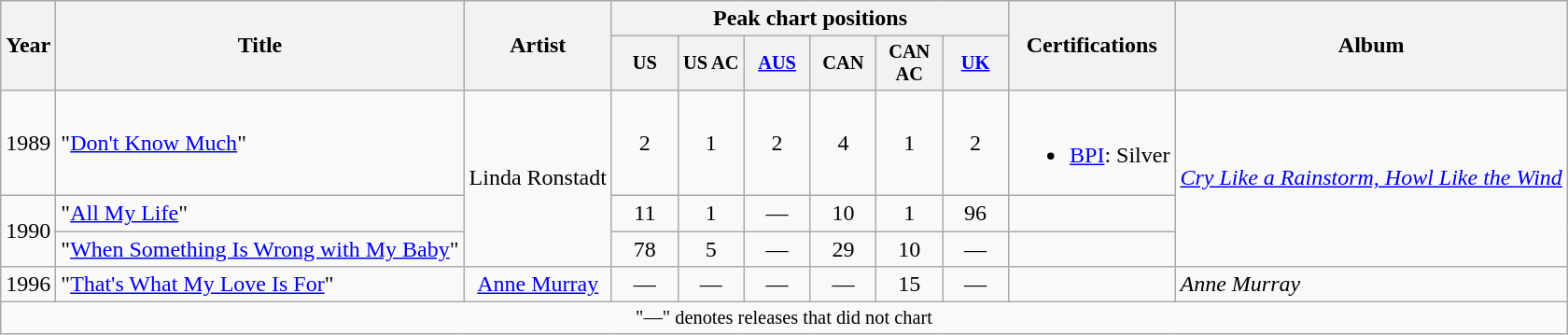<table class=wikitable style="text-align:center;">
<tr>
<th rowspan=2>Year</th>
<th rowspan=2>Title</th>
<th rowspan=2>Artist</th>
<th colspan=6>Peak chart positions</th>
<th rowspan=2>Certifications</th>
<th rowspan=2>Album</th>
</tr>
<tr>
<th scope="col" style="width:3em; font-size:85%">US</th>
<th scope="col" style="width:3em; font-size:85%">US AC</th>
<th scope="col" style="width:3em; font-size:85%"><a href='#'>AUS</a><br></th>
<th scope="col" style="width:3em; font-size:85%">CAN</th>
<th scope="col" style="width:3em; font-size:85%">CAN AC</th>
<th scope="col" style="width:3em; font-size:85%"><a href='#'>UK</a><br></th>
</tr>
<tr>
<td>1989</td>
<td style="text-align:left;">"<a href='#'>Don't Know Much</a>"</td>
<td rowspan=3>Linda Ronstadt</td>
<td>2</td>
<td>1</td>
<td>2</td>
<td>4</td>
<td>1</td>
<td>2</td>
<td><br><ul><li><a href='#'>BPI</a>: Silver</li></ul></td>
<td style="text-align:left;" rowspan=3><em><a href='#'>Cry Like a Rainstorm, Howl Like the Wind</a></em></td>
</tr>
<tr>
<td rowspan=2>1990</td>
<td style="text-align:left;">"<a href='#'>All My Life</a>"</td>
<td>11</td>
<td>1</td>
<td>—</td>
<td>10</td>
<td>1</td>
<td>96</td>
<td></td>
</tr>
<tr>
<td style="text-align:left;">"<a href='#'>When Something Is Wrong with My Baby</a>"</td>
<td>78</td>
<td>5</td>
<td>—</td>
<td>29</td>
<td>10</td>
<td>—</td>
<td></td>
</tr>
<tr>
<td>1996</td>
<td style="text-align:left;">"<a href='#'>That's What My Love Is For</a>"</td>
<td><a href='#'>Anne Murray</a></td>
<td>—</td>
<td>—</td>
<td>—</td>
<td>—</td>
<td>15</td>
<td>—</td>
<td></td>
<td style="text-align:left;"><em>Anne Murray</em></td>
</tr>
<tr>
<td colspan=11 style="font-size:85%">"—" denotes releases that did not chart</td>
</tr>
</table>
